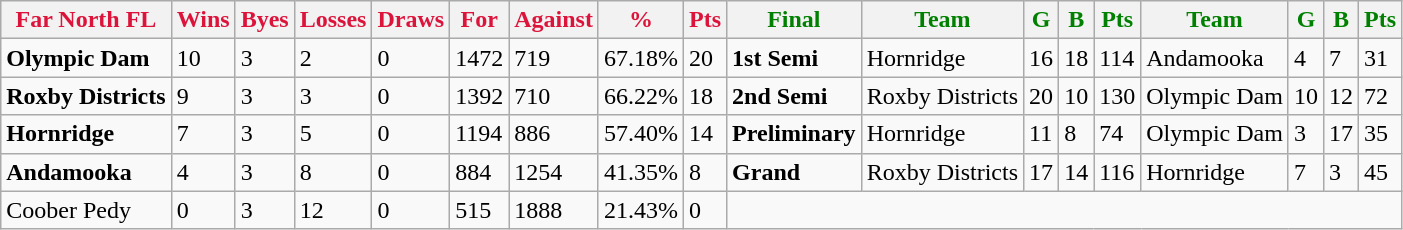<table class="wikitable">
<tr>
<th style="color:crimson">Far North FL</th>
<th style="color:crimson">Wins</th>
<th style="color:crimson">Byes</th>
<th style="color:crimson">Losses</th>
<th style="color:crimson">Draws</th>
<th style="color:crimson">For</th>
<th style="color:crimson">Against</th>
<th style="color:crimson">%</th>
<th style="color:crimson">Pts</th>
<th style="color:green">Final</th>
<th style="color:green">Team</th>
<th style="color:green">G</th>
<th style="color:green">B</th>
<th style="color:green">Pts</th>
<th style="color:green">Team</th>
<th style="color:green">G</th>
<th style="color:green">B</th>
<th style="color:green">Pts</th>
</tr>
<tr>
<td><strong>	Olympic Dam	</strong></td>
<td>10</td>
<td>3</td>
<td>2</td>
<td>0</td>
<td>1472</td>
<td>719</td>
<td>67.18%</td>
<td>20</td>
<td><strong>1st Semi</strong></td>
<td>Hornridge</td>
<td>16</td>
<td>18</td>
<td>114</td>
<td>Andamooka</td>
<td>4</td>
<td>7</td>
<td>31</td>
</tr>
<tr>
<td><strong>	Roxby Districts	</strong></td>
<td>9</td>
<td>3</td>
<td>3</td>
<td>0</td>
<td>1392</td>
<td>710</td>
<td>66.22%</td>
<td>18</td>
<td><strong>2nd Semi</strong></td>
<td>Roxby Districts</td>
<td>20</td>
<td>10</td>
<td>130</td>
<td>Olympic Dam</td>
<td>10</td>
<td>12</td>
<td>72</td>
</tr>
<tr>
<td><strong>	Hornridge	</strong></td>
<td>7</td>
<td>3</td>
<td>5</td>
<td>0</td>
<td>1194</td>
<td>886</td>
<td>57.40%</td>
<td>14</td>
<td><strong>Preliminary</strong></td>
<td>Hornridge</td>
<td>11</td>
<td>8</td>
<td>74</td>
<td>Olympic Dam</td>
<td>3</td>
<td>17</td>
<td>35</td>
</tr>
<tr>
<td><strong>	Andamooka	</strong></td>
<td>4</td>
<td>3</td>
<td>8</td>
<td>0</td>
<td>884</td>
<td>1254</td>
<td>41.35%</td>
<td>8</td>
<td><strong>Grand</strong></td>
<td>Roxby Districts</td>
<td>17</td>
<td>14</td>
<td>116</td>
<td>Hornridge</td>
<td>7</td>
<td>3</td>
<td>45</td>
</tr>
<tr>
<td>Coober Pedy</td>
<td>0</td>
<td>3</td>
<td>12</td>
<td>0</td>
<td>515</td>
<td>1888</td>
<td>21.43%</td>
<td>0</td>
</tr>
</table>
